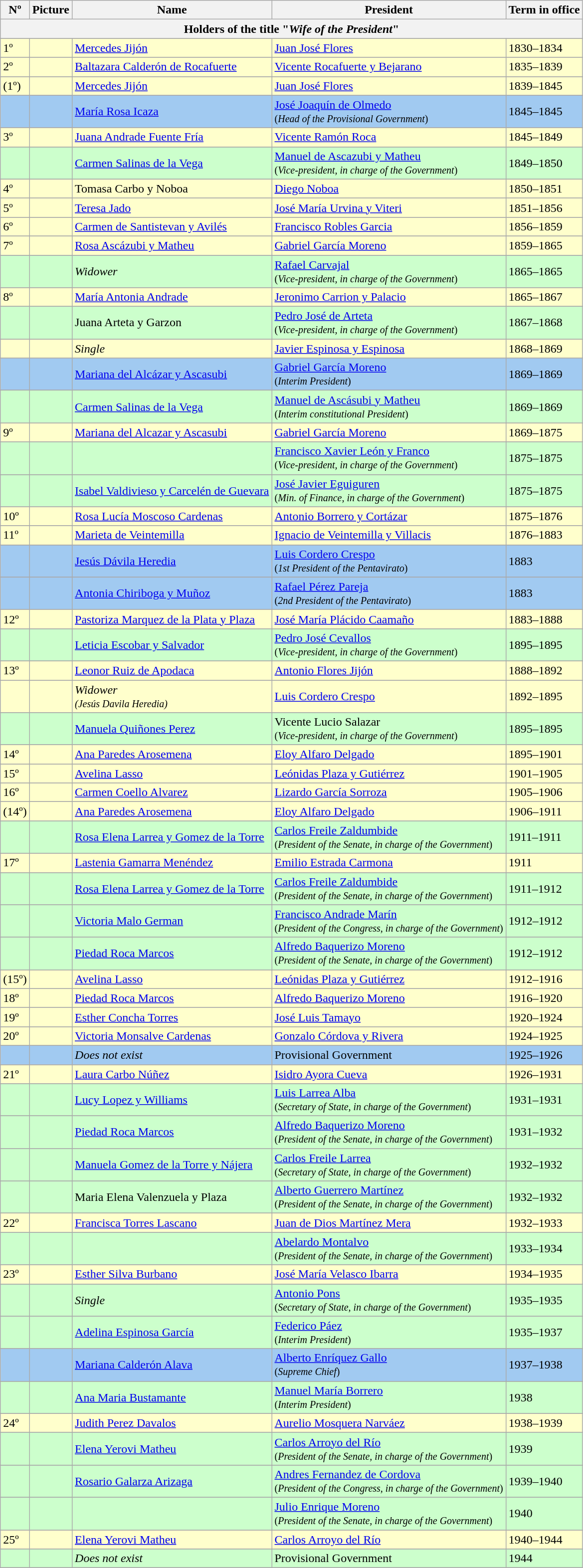<table class="wikitable">
<tr>
<th>Nº</th>
<th>Picture</th>
<th>Name</th>
<th>President</th>
<th>Term in office</th>
</tr>
<tr bgcolor="#dddddd" |>
<th colspan="5">Holders of the title "<em>Wife of the President</em>"</th>
</tr>
<tr>
</tr>
<tr bgcolor=#ffffcc>
<td>1º</td>
<td></td>
<td><a href='#'>Mercedes Jijón</a></td>
<td><a href='#'>Juan José Flores</a></td>
<td>1830–1834</td>
</tr>
<tr>
</tr>
<tr bgcolor=#ffffcc>
<td>2º</td>
<td></td>
<td><a href='#'>Baltazara Calderón de Rocafuerte</a></td>
<td><a href='#'>Vicente Rocafuerte y Bejarano</a></td>
<td>1835–1839</td>
</tr>
<tr>
</tr>
<tr bgcolor=#ffffcc>
<td>(1º)</td>
<td></td>
<td><a href='#'>Mercedes Jijón</a></td>
<td><a href='#'>Juan José Flores</a></td>
<td>1839–1845</td>
</tr>
<tr>
</tr>
<tr bgcolor=#A1CAF1>
<td></td>
<td></td>
<td><a href='#'>María Rosa Icaza</a></td>
<td><a href='#'>José Joaquín de Olmedo</a> <br> <small>(<em>Head of the Provisional Government</em>)</small></td>
<td>1845–1845</td>
</tr>
<tr>
</tr>
<tr bgcolor=#ffffcc>
<td>3º</td>
<td></td>
<td><a href='#'>Juana Andrade Fuente Fría</a></td>
<td><a href='#'>Vicente Ramón Roca</a></td>
<td>1845–1849</td>
</tr>
<tr>
</tr>
<tr bgcolor=#ccffcc>
<td></td>
<td></td>
<td><a href='#'>Carmen Salinas de la Vega</a></td>
<td><a href='#'>Manuel de Ascazubi y Matheu</a><br><small>(<em>Vice-president, in charge of the Government</em>)</small></td>
<td>1849–1850</td>
</tr>
<tr>
</tr>
<tr bgcolor=#ffffcc>
<td>4º</td>
<td></td>
<td>Tomasa Carbo y Noboa</td>
<td><a href='#'>Diego Noboa</a></td>
<td>1850–1851</td>
</tr>
<tr>
</tr>
<tr bgcolor=#ffffcc>
<td>5º</td>
<td></td>
<td><a href='#'>Teresa Jado</a></td>
<td><a href='#'>José María Urvina y Viteri</a></td>
<td>1851–1856</td>
</tr>
<tr>
</tr>
<tr bgcolor=#ffffcc>
<td>6º</td>
<td></td>
<td><a href='#'>Carmen de Santistevan y Avilés</a></td>
<td><a href='#'>Francisco Robles Garcia</a></td>
<td>1856–1859</td>
</tr>
<tr>
</tr>
<tr bgcolor=#ffffcc>
<td>7º</td>
<td></td>
<td><a href='#'>Rosa Ascázubi y Matheu</a></td>
<td><a href='#'>Gabriel García Moreno</a></td>
<td>1859–1865</td>
</tr>
<tr>
</tr>
<tr bgcolor=#ccffcc>
<td></td>
<td></td>
<td><em>Widower</em></td>
<td><a href='#'>Rafael Carvajal</a><br><small>(<em>Vice-president, in charge of the Government</em>)</small></td>
<td>1865–1865</td>
</tr>
<tr>
</tr>
<tr bgcolor=#ffffcc>
<td>8º</td>
<td></td>
<td><a href='#'>María Antonia Andrade</a></td>
<td><a href='#'>Jeronimo Carrion y Palacio</a></td>
<td>1865–1867</td>
</tr>
<tr>
</tr>
<tr bgcolor=#ccffcc>
<td></td>
<td></td>
<td>Juana Arteta y Garzon</td>
<td><a href='#'>Pedro José de Arteta</a><br><small>(<em>Vice-president, in charge of the Government</em>)</small></td>
<td>1867–1868</td>
</tr>
<tr>
</tr>
<tr bgcolor=#ffffcc>
<td></td>
<td></td>
<td><em>Single</em></td>
<td><a href='#'>Javier Espinosa y Espinosa</a></td>
<td>1868–1869</td>
</tr>
<tr>
</tr>
<tr bgcolor=#A1CAF1>
<td></td>
<td></td>
<td><a href='#'>Mariana del Alcázar y Ascasubi</a></td>
<td><a href='#'>Gabriel García Moreno</a><br><small>(<em>Interim President</em>)</small></td>
<td>1869–1869</td>
</tr>
<tr>
</tr>
<tr bgcolor=#ccffcc>
<td></td>
<td></td>
<td><a href='#'>Carmen Salinas de la Vega</a></td>
<td><a href='#'>Manuel de Ascásubi y Matheu</a><br><small>(<em>Interim constitutional President</em>)</small></td>
<td>1869–1869</td>
</tr>
<tr>
</tr>
<tr bgcolor=#ffffcc>
<td>9º</td>
<td></td>
<td><a href='#'>Mariana del Alcazar y Ascasubi</a></td>
<td><a href='#'>Gabriel García Moreno</a></td>
<td>1869–1875</td>
</tr>
<tr>
</tr>
<tr bgcolor=#ccffcc>
<td></td>
<td></td>
<td></td>
<td><a href='#'>Francisco Xavier León y Franco</a><br><small>(<em>Vice-president, in charge of the Government</em>)</small></td>
<td>1875–1875</td>
</tr>
<tr>
</tr>
<tr bgcolor=#ccffcc>
<td></td>
<td></td>
<td><a href='#'>Isabel Valdivieso y Carcelén de Guevara</a></td>
<td><a href='#'>José Javier Eguiguren</a><br><small>(<em>Min. of Finance, in charge of the Government</em>)</small></td>
<td>1875–1875</td>
</tr>
<tr>
</tr>
<tr bgcolor=#ffffcc>
<td>10º</td>
<td></td>
<td><a href='#'>Rosa Lucía Moscoso Cardenas</a></td>
<td><a href='#'>Antonio Borrero y Cortázar</a></td>
<td>1875–1876</td>
</tr>
<tr>
</tr>
<tr bgcolor=#ffffcc>
<td>11º</td>
<td></td>
<td><a href='#'>Marieta de Veintemilla</a></td>
<td><a href='#'>Ignacio de Veintemilla y Villacis</a></td>
<td>1876–1883</td>
</tr>
<tr>
</tr>
<tr bgcolor=#A1CAF1>
<td></td>
<td></td>
<td><a href='#'>Jesús Dávila Heredia</a></td>
<td><a href='#'>Luis Cordero Crespo</a><br><small>(<em>1st President of the Pentavirato</em>)</small></td>
<td>1883</td>
</tr>
<tr>
</tr>
<tr bgcolor=#A1CAF1>
<td></td>
<td></td>
<td><a href='#'>Antonia Chiriboga y Muñoz</a></td>
<td><a href='#'>Rafael Pérez Pareja</a><br><small>(<em>2nd President of the Pentavirato</em>)</small></td>
<td>1883</td>
</tr>
<tr>
</tr>
<tr bgcolor=#ffffcc>
<td>12º</td>
<td></td>
<td><a href='#'>Pastoriza Marquez de la Plata y Plaza</a></td>
<td><a href='#'>José María Plácido Caamaño</a></td>
<td>1883–1888</td>
</tr>
<tr>
</tr>
<tr bgcolor=#ccffcc>
<td></td>
<td></td>
<td><a href='#'>Leticia Escobar y Salvador</a></td>
<td><a href='#'>Pedro José Cevallos</a><br><small>(<em>Vice-president, in charge of the Government</em>)</small></td>
<td>1895–1895</td>
</tr>
<tr>
</tr>
<tr bgcolor=#ffffcc>
<td>13º</td>
<td></td>
<td><a href='#'>Leonor Ruiz de Apodaca</a></td>
<td><a href='#'>Antonio Flores Jijón</a></td>
<td>1888–1892</td>
</tr>
<tr>
</tr>
<tr bgcolor=#ffffcc>
<td></td>
<td></td>
<td><em>Widower</em><br><small><em>(Jesús Davila Heredia)</em></small></td>
<td><a href='#'>Luis Cordero Crespo</a></td>
<td>1892–1895</td>
</tr>
<tr>
</tr>
<tr bgcolor=#ccffcc>
<td></td>
<td></td>
<td><a href='#'>Manuela Quiñones Perez</a></td>
<td>Vicente Lucio Salazar<br><small>(<em>Vice-president, in charge of the Government</em>)</small></td>
<td>1895–1895</td>
</tr>
<tr>
</tr>
<tr bgcolor=#ffffcc>
<td>14º</td>
<td></td>
<td><a href='#'>Ana Paredes Arosemena</a></td>
<td><a href='#'>Eloy Alfaro Delgado</a></td>
<td>1895–1901</td>
</tr>
<tr>
</tr>
<tr bgcolor=#ffffcc>
<td>15º</td>
<td></td>
<td><a href='#'>Avelina Lasso</a></td>
<td><a href='#'>Leónidas Plaza y Gutiérrez</a></td>
<td>1901–1905</td>
</tr>
<tr>
</tr>
<tr bgcolor=#ffffcc>
<td>16º</td>
<td></td>
<td><a href='#'>Carmen Coello Alvarez</a></td>
<td><a href='#'>Lizardo García Sorroza</a></td>
<td>1905–1906</td>
</tr>
<tr>
</tr>
<tr bgcolor=#ffffcc>
<td>(14º)</td>
<td></td>
<td><a href='#'>Ana Paredes Arosemena</a></td>
<td><a href='#'>Eloy Alfaro Delgado</a></td>
<td>1906–1911</td>
</tr>
<tr>
</tr>
<tr bgcolor=#ccffcc>
<td></td>
<td></td>
<td><a href='#'>Rosa Elena Larrea y Gomez de la Torre</a></td>
<td><a href='#'>Carlos Freile Zaldumbide</a><br><small>(<em>President of the Senate, in charge of the Government</em>)</small></td>
<td>1911–1911</td>
</tr>
<tr>
</tr>
<tr bgcolor=#ffffcc>
<td>17º</td>
<td></td>
<td><a href='#'>Lastenia Gamarra Menéndez</a></td>
<td><a href='#'>Emilio Estrada Carmona</a></td>
<td>1911</td>
</tr>
<tr>
</tr>
<tr bgcolor=#ccffcc>
<td></td>
<td></td>
<td><a href='#'>Rosa Elena Larrea y Gomez de la Torre</a></td>
<td><a href='#'>Carlos Freile Zaldumbide</a><br><small>(<em>President of the Senate, in charge of the Government</em>)</small></td>
<td>1911–1912</td>
</tr>
<tr bgcolor=#ccffcc>
</tr>
<tr>
</tr>
<tr bgcolor=#ccffcc>
<td></td>
<td></td>
<td><a href='#'>Victoria Malo German</a></td>
<td><a href='#'>Francisco Andrade Marín</a><br><small>(<em>President of the Congress, in charge of the Government</em>)</small></td>
<td>1912–1912</td>
</tr>
<tr>
</tr>
<tr bgcolor=#ccffcc>
<td></td>
<td></td>
<td><a href='#'>Piedad Roca Marcos</a></td>
<td><a href='#'>Alfredo Baquerizo Moreno</a><br><small>(<em>President of the Senate, in charge of the Government</em>)</small></td>
<td>1912–1912</td>
</tr>
<tr>
</tr>
<tr bgcolor=#ffffcc>
<td>(15º)</td>
<td></td>
<td><a href='#'>Avelina Lasso</a></td>
<td><a href='#'>Leónidas Plaza y Gutiérrez</a></td>
<td>1912–1916</td>
</tr>
<tr>
</tr>
<tr bgcolor=#ffffcc>
<td>18º</td>
<td></td>
<td><a href='#'>Piedad Roca Marcos</a></td>
<td><a href='#'>Alfredo Baquerizo Moreno</a></td>
<td>1916–1920</td>
</tr>
<tr>
</tr>
<tr bgcolor=#ffffcc>
<td>19º</td>
<td></td>
<td><a href='#'>Esther Concha Torres</a></td>
<td><a href='#'>José Luis Tamayo</a></td>
<td>1920–1924</td>
</tr>
<tr>
</tr>
<tr bgcolor=#ffffcc>
<td>20º</td>
<td></td>
<td><a href='#'>Victoria Monsalve Cardenas</a></td>
<td><a href='#'>Gonzalo Córdova y Rivera</a></td>
<td>1924–1925</td>
</tr>
<tr>
</tr>
<tr bgcolor=#A1CAF1>
<td></td>
<td></td>
<td><em>Does not exist</em></td>
<td>Provisional Government</td>
<td>1925–1926</td>
</tr>
<tr>
</tr>
<tr bgcolor=#ffffcc>
<td>21º</td>
<td></td>
<td><a href='#'>Laura Carbo Núñez</a></td>
<td><a href='#'>Isidro Ayora Cueva</a></td>
<td>1926–1931</td>
</tr>
<tr>
</tr>
<tr bgcolor=#ccffcc>
<td></td>
<td></td>
<td><a href='#'>Lucy Lopez y Williams</a></td>
<td><a href='#'>Luis Larrea Alba</a><br><small>(<em>Secretary of State, in charge of the Government</em>)</small></td>
<td>1931–1931</td>
</tr>
<tr>
</tr>
<tr bgcolor=#ccffcc>
<td></td>
<td></td>
<td><a href='#'>Piedad Roca Marcos</a></td>
<td><a href='#'>Alfredo Baquerizo Moreno</a><br><small>(<em>President of the Senate, in charge of the Government</em>)</small></td>
<td>1931–1932</td>
</tr>
<tr>
</tr>
<tr bgcolor=#ccffcc>
<td></td>
<td></td>
<td><a href='#'>Manuela Gomez de la Torre y Nájera</a></td>
<td><a href='#'>Carlos Freile Larrea</a><br><small>(<em>Secretary of State, in charge of the Government</em>)</small></td>
<td>1932–1932</td>
</tr>
<tr>
</tr>
<tr bgcolor=#ccffcc>
<td></td>
<td></td>
<td>Maria Elena Valenzuela y Plaza</td>
<td><a href='#'>Alberto Guerrero Martínez</a><br><small>(<em>President of the Senate, in charge of the Government</em>)</small></td>
<td>1932–1932</td>
</tr>
<tr>
</tr>
<tr bgcolor=#ffffcc>
<td>22º</td>
<td></td>
<td><a href='#'>Francisca Torres Lascano</a></td>
<td><a href='#'>Juan de Dios Martínez Mera</a></td>
<td>1932–1933</td>
</tr>
<tr>
</tr>
<tr bgcolor=#ccffcc>
<td></td>
<td></td>
<td></td>
<td><a href='#'>Abelardo Montalvo</a><br><small>(<em>President of the Senate, in charge of the Government</em>)</small></td>
<td>1933–1934</td>
</tr>
<tr>
</tr>
<tr bgcolor=#ffffcc>
<td>23º</td>
<td></td>
<td><a href='#'>Esther Silva Burbano</a></td>
<td><a href='#'>José María Velasco Ibarra</a></td>
<td>1934–1935</td>
</tr>
<tr>
</tr>
<tr bgcolor=#ccffcc>
<td></td>
<td></td>
<td><em>Single</em></td>
<td><a href='#'>Antonio Pons</a><br><small>(<em>Secretary of State, in charge of the Government</em>)</small></td>
<td>1935–1935</td>
</tr>
<tr>
</tr>
<tr bgcolor=#ccffcc>
<td></td>
<td></td>
<td><a href='#'>Adelina Espinosa García</a></td>
<td><a href='#'>Federico Páez</a><br><small>(<em>Interim President</em>)</small></td>
<td>1935–1937</td>
</tr>
<tr>
</tr>
<tr bgcolor=#A1CAF1>
<td></td>
<td></td>
<td><a href='#'>Mariana Calderón Alava</a></td>
<td><a href='#'>Alberto Enríquez Gallo</a><br><small>(<em>Supreme Chief</em>)</small></td>
<td>1937–1938</td>
</tr>
<tr>
</tr>
<tr bgcolor=#ccffcc>
<td></td>
<td></td>
<td><a href='#'>Ana Maria Bustamante</a></td>
<td><a href='#'>Manuel María Borrero</a><br><small>(<em>Interim President</em>)</small></td>
<td>1938</td>
</tr>
<tr>
</tr>
<tr bgcolor=#ffffcc>
<td>24º</td>
<td></td>
<td><a href='#'>Judith Perez Davalos</a></td>
<td><a href='#'>Aurelio Mosquera Narváez</a></td>
<td>1938–1939</td>
</tr>
<tr>
</tr>
<tr bgcolor=#ccffcc>
<td></td>
<td></td>
<td><a href='#'>Elena Yerovi Matheu</a></td>
<td><a href='#'>Carlos Arroyo del Río</a><br><small>(<em>President of the Senate, in charge of the Government</em>)</small></td>
<td>1939</td>
</tr>
<tr>
</tr>
<tr bgcolor=#ccffcc>
<td></td>
<td></td>
<td><a href='#'>Rosario Galarza Arizaga</a></td>
<td><a href='#'>Andres Fernandez de Cordova</a><br><small>(<em>President of the Congress, in charge of the Government</em>)</small></td>
<td>1939–1940</td>
</tr>
<tr>
</tr>
<tr bgcolor=#ccffcc>
<td></td>
<td></td>
<td></td>
<td><a href='#'>Julio Enrique Moreno</a><br><small>(<em>President of the Senate, in charge of the Government</em>)</small></td>
<td>1940</td>
</tr>
<tr>
</tr>
<tr bgcolor=#ffffcc>
<td>25º</td>
<td></td>
<td><a href='#'>Elena Yerovi Matheu</a></td>
<td><a href='#'>Carlos Arroyo del Río</a></td>
<td>1940–1944</td>
</tr>
<tr>
</tr>
<tr bgcolor=#ccffcc>
<td></td>
<td></td>
<td><em>Does not exist</em></td>
<td>Provisional Government</td>
<td>1944</td>
</tr>
<tr>
</tr>
</table>
